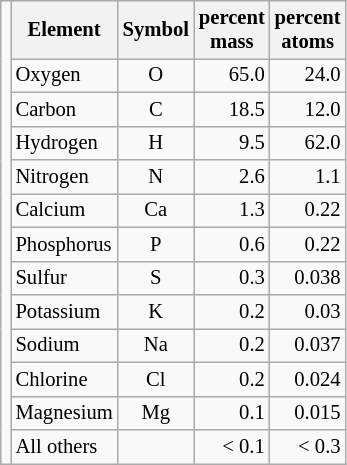<table class="wikitable floatright" style="font-size: 86%">
<tr>
<td rowspan="13"></td>
<th scope=col>Element</th>
<th scope=col>Symbol</th>
<th scope=col>percent<br>mass</th>
<th scope=col>percent<br>atoms</th>
</tr>
<tr>
<td>Oxygen</td>
<td style="text-align:center;">O</td>
<td style="text-align:right;">65.0</td>
<td style="text-align:right;">24.0</td>
</tr>
<tr>
<td>Carbon</td>
<td style="text-align:center;">C</td>
<td style="text-align:right;">18.5</td>
<td style="text-align:right;">12.0</td>
</tr>
<tr>
<td>Hydrogen</td>
<td style="text-align:center;">H</td>
<td style="text-align:right;">9.5</td>
<td style="text-align:right;">62.0</td>
</tr>
<tr>
<td>Nitrogen</td>
<td style="text-align:center;">N</td>
<td style="text-align:right;">2.6</td>
<td style="text-align:right;">1.1</td>
</tr>
<tr>
<td>Calcium</td>
<td style="text-align:center;">Ca</td>
<td style="text-align:right;">1.3</td>
<td style="text-align:right;">0.22</td>
</tr>
<tr>
<td>Phosphorus</td>
<td style="text-align:center;">P</td>
<td style="text-align:right;">0.6</td>
<td style="text-align:right;">0.22</td>
</tr>
<tr>
<td>Sulfur</td>
<td style="text-align:center;">S</td>
<td style="text-align:right;">0.3</td>
<td style="text-align:right;">0.038</td>
</tr>
<tr>
<td>Potassium</td>
<td style="text-align:center;">K</td>
<td style="text-align:right;">0.2</td>
<td style="text-align:right;">0.03</td>
</tr>
<tr>
<td>Sodium</td>
<td style="text-align:center;">Na</td>
<td style="text-align:right;">0.2</td>
<td style="text-align:right;">0.037</td>
</tr>
<tr>
<td>Chlorine</td>
<td style="text-align:center;">Cl</td>
<td style="text-align:right;">0.2</td>
<td style="text-align:right;">0.024</td>
</tr>
<tr>
<td>Magnesium</td>
<td style="text-align:center;">Mg</td>
<td style="text-align:right;">0.1</td>
<td style="text-align:right;">0.015</td>
</tr>
<tr>
<td>All others</td>
<td></td>
<td style="text-align:right;">< 0.1</td>
<td style="text-align:right;">< 0.3</td>
</tr>
</table>
